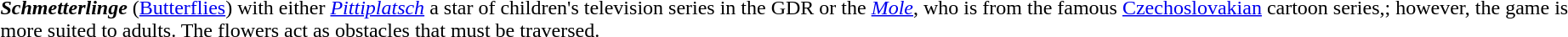<table>
<tr>
<td></td>
<td><strong><em>Schmetterlinge</em></strong> (<a href='#'>Butterflies</a>) with either <em><a href='#'>Pittiplatsch</a></em> a star of children's television series in the GDR or the <em><a href='#'>Mole</a></em>, who is from the famous <a href='#'>Czechoslovakian</a> cartoon series,; however, the game is more suited to adults. The flowers act as obstacles that must be traversed.</td>
</tr>
</table>
